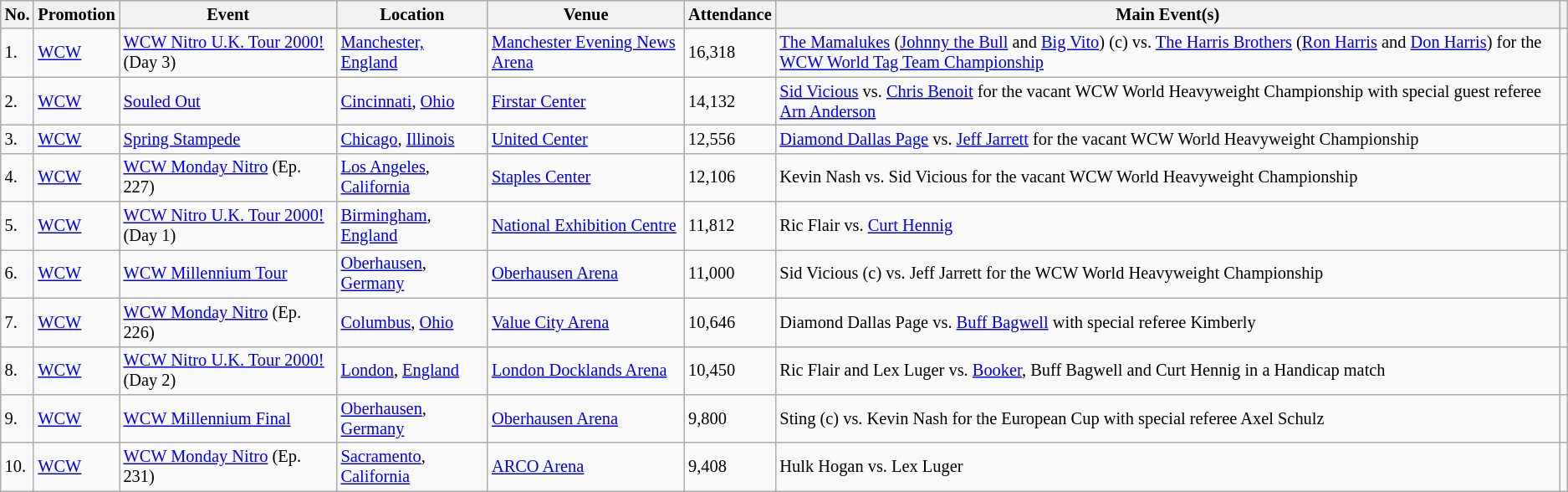<table class="wikitable sortable" style="font-size:85%;">
<tr>
<th>No.</th>
<th>Promotion</th>
<th>Event</th>
<th>Location</th>
<th>Venue</th>
<th>Attendance</th>
<th class=unsortable>Main Event(s)</th>
<th class=unsortable></th>
</tr>
<tr>
<td>1.</td>
<td><a href='#'>WCW</a></td>
<td><a href='#'>WCW Nitro U.K. Tour 2000!</a> (Day 3) <br> </td>
<td><a href='#'>Manchester, England</a></td>
<td><a href='#'>Manchester Evening News Arena</a></td>
<td>16,318</td>
<td><a href='#'>The Mamalukes</a> (<a href='#'>Johnny the Bull</a> and <a href='#'>Big Vito</a>) (c) vs. <a href='#'>The Harris Brothers</a> (<a href='#'>Ron Harris</a> and <a href='#'>Don Harris</a>) for the <a href='#'>WCW World Tag Team Championship</a></td>
<td></td>
</tr>
<tr>
<td>2.</td>
<td><a href='#'>WCW</a></td>
<td><a href='#'>Souled Out</a> <br> </td>
<td><a href='#'>Cincinnati</a>, <a href='#'>Ohio</a></td>
<td><a href='#'>Firstar Center</a></td>
<td>14,132</td>
<td><a href='#'>Sid Vicious</a> vs. <a href='#'>Chris Benoit</a> for the vacant WCW World Heavyweight Championship with special guest referee <a href='#'>Arn Anderson</a></td>
<td></td>
</tr>
<tr>
<td>3.</td>
<td><a href='#'>WCW</a></td>
<td><a href='#'>Spring Stampede</a> <br> </td>
<td><a href='#'>Chicago</a>, <a href='#'>Illinois</a></td>
<td><a href='#'>United Center</a></td>
<td>12,556</td>
<td><a href='#'>Diamond Dallas Page</a> vs. <a href='#'>Jeff Jarrett</a> for the vacant WCW World Heavyweight Championship</td>
<td></td>
</tr>
<tr>
<td>4.</td>
<td><a href='#'>WCW</a></td>
<td><a href='#'>WCW Monday Nitro</a> (Ep. 227) <br> </td>
<td><a href='#'>Los Angeles</a>, <a href='#'>California</a></td>
<td><a href='#'>Staples Center</a></td>
<td>12,106</td>
<td>Kevin Nash vs. Sid Vicious for the vacant WCW World Heavyweight Championship</td>
<td></td>
</tr>
<tr>
<td>5.</td>
<td><a href='#'>WCW</a></td>
<td><a href='#'>WCW Nitro U.K. Tour 2000!</a> (Day 1) <br> </td>
<td><a href='#'>Birmingham</a>, <a href='#'>England</a></td>
<td><a href='#'>National Exhibition Centre</a></td>
<td>11,812</td>
<td>Ric Flair vs. <a href='#'>Curt Hennig</a></td>
<td></td>
</tr>
<tr>
<td>6.</td>
<td><a href='#'>WCW</a></td>
<td><a href='#'>WCW Millennium Tour</a> <br> </td>
<td><a href='#'>Oberhausen</a>, <a href='#'>Germany</a></td>
<td><a href='#'>Oberhausen Arena</a></td>
<td>11,000</td>
<td>Sid Vicious (c) vs. Jeff Jarrett for the WCW World Heavyweight Championship</td>
<td></td>
</tr>
<tr>
<td>7.</td>
<td><a href='#'>WCW</a></td>
<td><a href='#'>WCW Monday Nitro</a> (Ep. 226) <br> </td>
<td><a href='#'>Columbus</a>, <a href='#'>Ohio</a></td>
<td><a href='#'>Value City Arena</a></td>
<td>10,646</td>
<td>Diamond Dallas Page vs. <a href='#'>Buff Bagwell</a> with special referee Kimberly</td>
<td></td>
</tr>
<tr>
<td>8.</td>
<td><a href='#'>WCW</a></td>
<td><a href='#'>WCW Nitro U.K. Tour 2000!</a> (Day 2) <br> </td>
<td><a href='#'>London</a>, <a href='#'>England</a></td>
<td><a href='#'>London Docklands Arena</a></td>
<td>10,450</td>
<td>Ric Flair and Lex Luger vs. <a href='#'>Booker</a>, Buff Bagwell and Curt Hennig in a Handicap match</td>
<td></td>
</tr>
<tr>
<td>9.</td>
<td><a href='#'>WCW</a></td>
<td><a href='#'>WCW Millennium Final</a> <br> </td>
<td><a href='#'>Oberhausen</a>, <a href='#'>Germany</a></td>
<td><a href='#'>Oberhausen Arena</a></td>
<td>9,800</td>
<td>Sting (c) vs. Kevin Nash for the European Cup with special referee Axel Schulz</td>
<td></td>
</tr>
<tr>
<td>10.</td>
<td><a href='#'>WCW</a></td>
<td><a href='#'>WCW Monday Nitro</a> (Ep. 231) <br> </td>
<td><a href='#'>Sacramento</a>, <a href='#'>California</a></td>
<td><a href='#'>ARCO Arena</a></td>
<td>9,408</td>
<td>Hulk Hogan vs. Lex Luger</td>
<td></td>
</tr>
</table>
